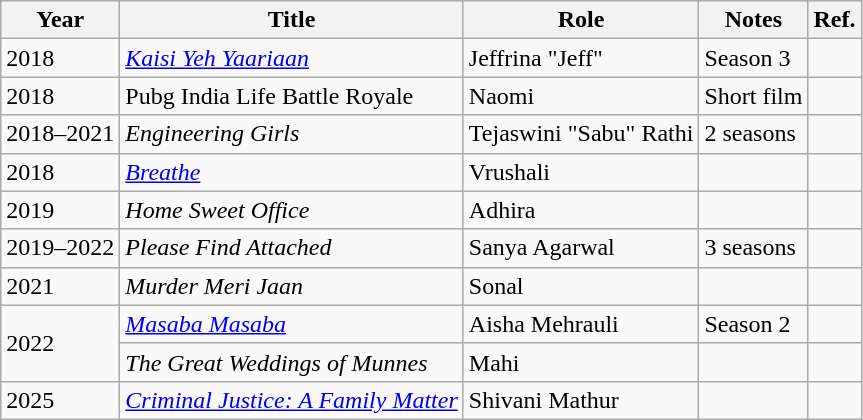<table class="wikitable">
<tr>
<th>Year</th>
<th>Title</th>
<th>Role</th>
<th>Notes</th>
<th>Ref.</th>
</tr>
<tr>
<td>2018</td>
<td><em><a href='#'>Kaisi Yeh Yaariaan</a></em></td>
<td>Jeffrina "Jeff"</td>
<td>Season 3</td>
<td></td>
</tr>
<tr>
<td>2018</td>
<td>Pubg India Life Battle Royale</td>
<td>Naomi</td>
<td>Short film</td>
<td></td>
</tr>
<tr>
<td>2018–2021</td>
<td><em>Engineering Girls</em></td>
<td>Tejaswini "Sabu" Rathi</td>
<td>2 seasons</td>
<td></td>
</tr>
<tr>
<td>2018</td>
<td><em><a href='#'>Breathe</a></em></td>
<td>Vrushali</td>
<td></td>
<td></td>
</tr>
<tr>
<td>2019</td>
<td><em>Home Sweet Office</em></td>
<td>Adhira</td>
<td></td>
<td></td>
</tr>
<tr>
<td>2019–2022</td>
<td><em>Please Find Attached</em></td>
<td>Sanya Agarwal</td>
<td>3 seasons</td>
<td></td>
</tr>
<tr>
<td>2021</td>
<td><em>Murder Meri Jaan</em></td>
<td>Sonal</td>
<td></td>
<td></td>
</tr>
<tr>
<td rowspan="2">2022</td>
<td><em><a href='#'>Masaba Masaba</a></em></td>
<td>Aisha Mehrauli</td>
<td>Season 2</td>
<td></td>
</tr>
<tr>
<td><em>The Great Weddings of Munnes</em></td>
<td>Mahi</td>
<td></td>
<td></td>
</tr>
<tr>
<td rowspan="2">2025</td>
<td><em><a href='#'>Criminal Justice: A Family Matter</a></em></td>
<td>Shivani Mathur</td>
<td></td>
</tr>
</table>
